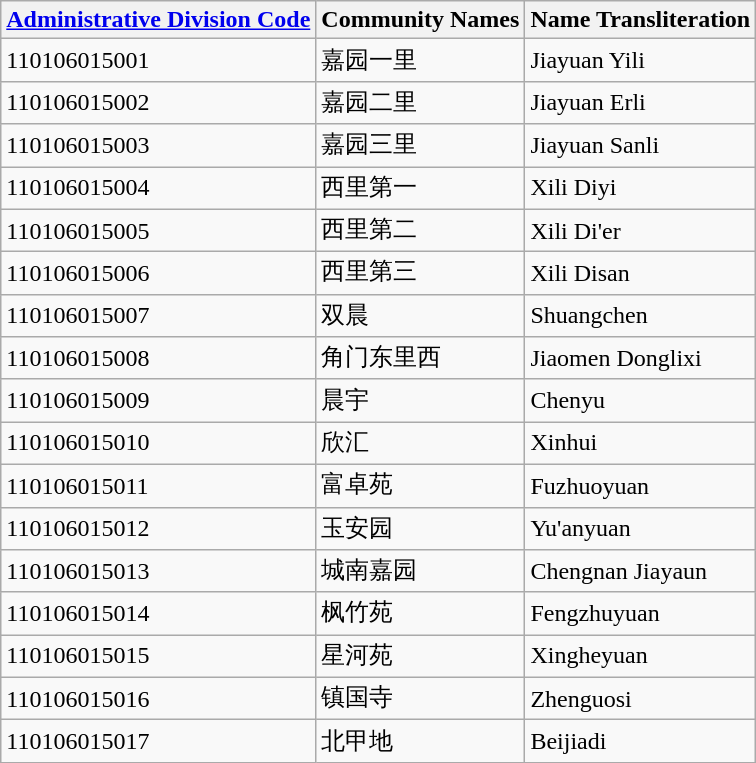<table class="wikitable sortable">
<tr>
<th><a href='#'>Administrative Division Code</a></th>
<th>Community Names</th>
<th>Name Transliteration</th>
</tr>
<tr>
<td>110106015001</td>
<td>嘉园一里</td>
<td>Jiayuan Yili</td>
</tr>
<tr>
<td>110106015002</td>
<td>嘉园二里</td>
<td>Jiayuan Erli</td>
</tr>
<tr>
<td>110106015003</td>
<td>嘉园三里</td>
<td>Jiayuan Sanli</td>
</tr>
<tr>
<td>110106015004</td>
<td>西里第一</td>
<td>Xili Diyi</td>
</tr>
<tr>
<td>110106015005</td>
<td>西里第二</td>
<td>Xili Di'er</td>
</tr>
<tr>
<td>110106015006</td>
<td>西里第三</td>
<td>Xili Disan</td>
</tr>
<tr>
<td>110106015007</td>
<td>双晨</td>
<td>Shuangchen</td>
</tr>
<tr>
<td>110106015008</td>
<td>角门东里西</td>
<td>Jiaomen Donglixi</td>
</tr>
<tr>
<td>110106015009</td>
<td>晨宇</td>
<td>Chenyu</td>
</tr>
<tr>
<td>110106015010</td>
<td>欣汇</td>
<td>Xinhui</td>
</tr>
<tr>
<td>110106015011</td>
<td>富卓苑</td>
<td>Fuzhuoyuan</td>
</tr>
<tr>
<td>110106015012</td>
<td>玉安园</td>
<td>Yu'anyuan</td>
</tr>
<tr>
<td>110106015013</td>
<td>城南嘉园</td>
<td>Chengnan Jiayaun</td>
</tr>
<tr>
<td>110106015014</td>
<td>枫竹苑</td>
<td>Fengzhuyuan</td>
</tr>
<tr>
<td>110106015015</td>
<td>星河苑</td>
<td>Xingheyuan</td>
</tr>
<tr>
<td>110106015016</td>
<td>镇国寺</td>
<td>Zhenguosi</td>
</tr>
<tr>
<td>110106015017</td>
<td>北甲地</td>
<td>Beijiadi</td>
</tr>
</table>
